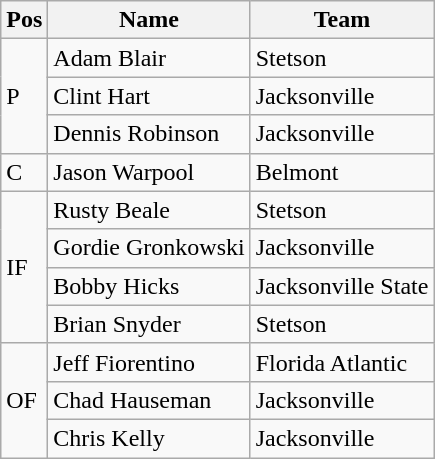<table class=wikitable>
<tr>
<th>Pos</th>
<th>Name</th>
<th>Team</th>
</tr>
<tr>
<td rowspan=3>P</td>
<td>Adam Blair</td>
<td>Stetson</td>
</tr>
<tr>
<td>Clint Hart</td>
<td>Jacksonville</td>
</tr>
<tr>
<td>Dennis Robinson</td>
<td>Jacksonville</td>
</tr>
<tr>
<td>C</td>
<td>Jason Warpool</td>
<td>Belmont</td>
</tr>
<tr>
<td rowspan=4>IF</td>
<td>Rusty Beale</td>
<td>Stetson</td>
</tr>
<tr>
<td>Gordie Gronkowski</td>
<td>Jacksonville</td>
</tr>
<tr>
<td>Bobby Hicks</td>
<td>Jacksonville State</td>
</tr>
<tr>
<td>Brian Snyder</td>
<td>Stetson</td>
</tr>
<tr>
<td rowspan=3>OF</td>
<td>Jeff Fiorentino</td>
<td>Florida Atlantic</td>
</tr>
<tr>
<td>Chad Hauseman</td>
<td>Jacksonville</td>
</tr>
<tr>
<td>Chris Kelly</td>
<td>Jacksonville</td>
</tr>
</table>
